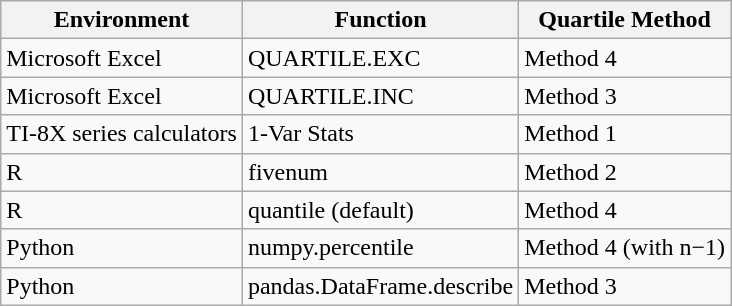<table class="wikitable">
<tr>
<th>Environment</th>
<th>Function</th>
<th>Quartile Method</th>
</tr>
<tr>
<td>Microsoft Excel</td>
<td>QUARTILE.EXC</td>
<td>Method 4</td>
</tr>
<tr>
<td>Microsoft Excel</td>
<td>QUARTILE.INC</td>
<td>Method 3</td>
</tr>
<tr>
<td>TI-8X series calculators</td>
<td>1-Var Stats</td>
<td>Method 1</td>
</tr>
<tr>
<td>R</td>
<td>fivenum</td>
<td>Method 2</td>
</tr>
<tr>
<td>R</td>
<td>quantile (default)</td>
<td>Method 4</td>
</tr>
<tr>
<td>Python</td>
<td>numpy.percentile</td>
<td>Method 4 (with n−1)</td>
</tr>
<tr>
<td>Python</td>
<td>pandas.DataFrame.describe</td>
<td>Method 3</td>
</tr>
</table>
